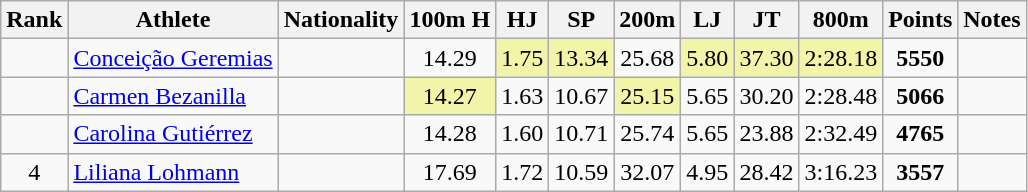<table class="wikitable sortable" style=" text-align:center;">
<tr>
<th>Rank</th>
<th>Athlete</th>
<th>Nationality</th>
<th>100m H</th>
<th>HJ</th>
<th>SP</th>
<th>200m</th>
<th>LJ</th>
<th>JT</th>
<th>800m</th>
<th>Points</th>
<th>Notes</th>
</tr>
<tr>
<td></td>
<td align=left><a href='#'>Conceição Geremias</a></td>
<td align=left></td>
<td>14.29</td>
<td bgcolor=#F2F5A9>1.75</td>
<td bgcolor=#F2F5A9>13.34</td>
<td>25.68</td>
<td bgcolor=#F2F5A9>5.80</td>
<td bgcolor=#F2F5A9>37.30</td>
<td bgcolor=#F2F5A9>2:28.18</td>
<td><strong>5550</strong></td>
<td></td>
</tr>
<tr>
<td></td>
<td align=left><a href='#'>Carmen Bezanilla</a></td>
<td align=left></td>
<td bgcolor=#F2F5A9>14.27</td>
<td>1.63</td>
<td>10.67</td>
<td bgcolor=#F2F5A9>25.15</td>
<td>5.65</td>
<td>30.20</td>
<td>2:28.48</td>
<td><strong>5066</strong></td>
<td></td>
</tr>
<tr>
<td></td>
<td align=left><a href='#'>Carolina Gutiérrez</a></td>
<td align=left></td>
<td>14.28</td>
<td>1.60</td>
<td>10.71</td>
<td>25.74</td>
<td>5.65</td>
<td>23.88</td>
<td>2:32.49</td>
<td><strong>4765</strong></td>
<td></td>
</tr>
<tr>
<td>4</td>
<td align=left><a href='#'>Liliana Lohmann</a></td>
<td align=left></td>
<td>17.69</td>
<td>1.72</td>
<td>10.59</td>
<td>32.07</td>
<td>4.95</td>
<td>28.42</td>
<td>3:16.23</td>
<td><strong>3557</strong></td>
<td></td>
</tr>
</table>
